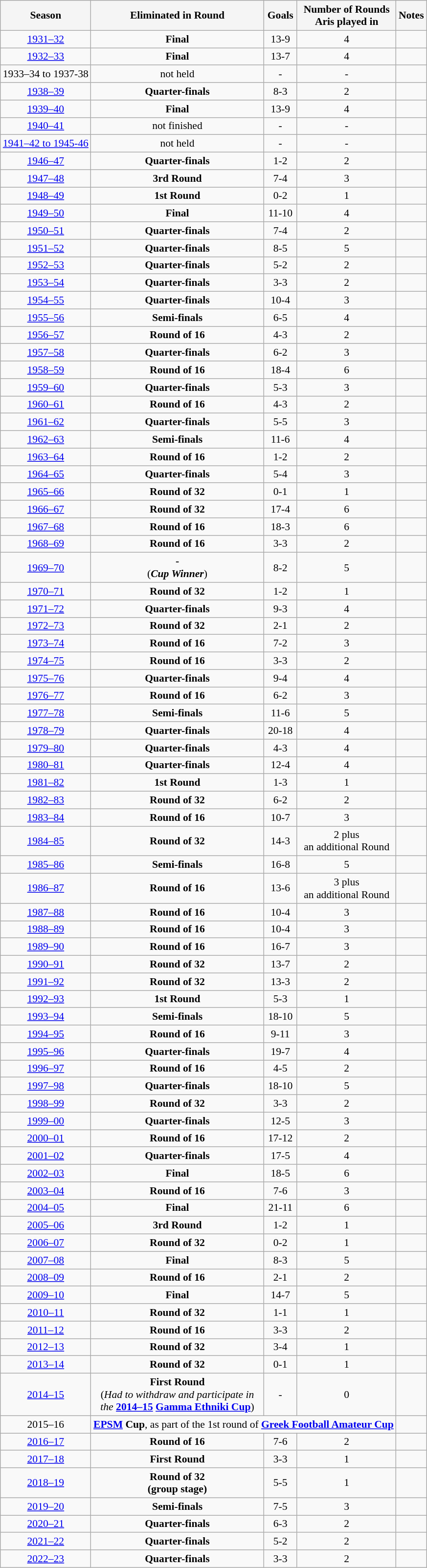<table class="wikitable" style="text-align: center; font-size:90%; white-space:nowrap">
<tr>
<td style="text-align:center; background:#f5f5f5;"><strong>Season</strong></td>
<td style="text-align:center; background:#f5f5f5;"><strong>Eliminated in Round</strong></td>
<td style="text-align:center; background:#f5f5f5;"><strong>Goals</strong></td>
<td style="text-align:center; background:#f5f5f5;"><strong>Number of Rounds<br>Aris played in</strong></td>
<td style="text-align:center; background:#f5f5f5;"><strong>Notes</strong></td>
</tr>
<tr>
<td style="text-align: center;"><a href='#'>1931–32</a></td>
<td style="text-align: center;"><strong>Final</strong></td>
<td style="text-align: center;">13-9</td>
<td style="text-align: center;">4</td>
<td> </td>
</tr>
<tr>
<td style="text-align: center;"><a href='#'>1932–33</a></td>
<td style="text-align: center;"><strong>Final</strong></td>
<td style="text-align: center;">13-7</td>
<td style="text-align: center;">4</td>
<td></td>
</tr>
<tr>
<td style="text-align: center;">1933–34 to 1937-38</td>
<td style="text-align: center;">not held</td>
<td style="text-align: center;">-</td>
<td style="text-align: center;">-</td>
<td></td>
</tr>
<tr>
<td style="text-align: center;"><a href='#'>1938–39</a></td>
<td style="text-align: center;"><strong>Quarter-finals</strong></td>
<td style="text-align: center;">8-3</td>
<td style="text-align: center;">2</td>
<td></td>
</tr>
<tr>
<td style="text-align: center;"><a href='#'>1939–40</a></td>
<td style="text-align: center;"><strong>Final</strong></td>
<td style="text-align: center;">13-9</td>
<td style="text-align: center;">4</td>
<td> </td>
</tr>
<tr>
<td style="text-align: center;"><a href='#'>1940–41</a></td>
<td style="text-align: center;">not finished</td>
<td style="text-align: center;">-</td>
<td style="text-align: center;">-</td>
<td></td>
</tr>
<tr>
<td style="text-align: center;"><a href='#'>1941–42 to 1945-46</a></td>
<td style="text-align: center;">not held</td>
<td style="text-align: center;">-</td>
<td style="text-align: center;">-</td>
<td></td>
</tr>
<tr>
<td style="text-align: center;"><a href='#'>1946–47</a></td>
<td style="text-align: center;"><strong>Quarter-finals</strong></td>
<td style="text-align: center;">1-2</td>
<td style="text-align: center;">2</td>
<td></td>
</tr>
<tr>
<td style="text-align: center;"><a href='#'>1947–48</a></td>
<td style="text-align: center;"><strong>3rd Round</strong></td>
<td style="text-align: center;">7-4</td>
<td style="text-align: center;">3</td>
<td></td>
</tr>
<tr>
<td style="text-align: center;"><a href='#'>1948–49</a></td>
<td style="text-align: center;"><strong>1st Round</strong></td>
<td style="text-align: center;">0-2</td>
<td style="text-align: center;">1</td>
<td></td>
</tr>
<tr>
<td style="text-align: center;"><a href='#'>1949–50</a></td>
<td style="text-align: center;"><strong>Final</strong></td>
<td style="text-align: center;">11-10</td>
<td style="text-align: center;">4</td>
<td> </td>
</tr>
<tr>
<td style="text-align: center;"><a href='#'>1950–51</a></td>
<td style="text-align: center;"><strong>Quarter-finals</strong></td>
<td style="text-align: center;">7-4</td>
<td style="text-align: center;">2</td>
<td></td>
</tr>
<tr>
<td style="text-align: center;"><a href='#'>1951–52</a></td>
<td style="text-align: center;"><strong>Quarter-finals</strong></td>
<td style="text-align: center;">8-5</td>
<td style="text-align: center;">5</td>
<td></td>
</tr>
<tr>
<td style="text-align: center;"><a href='#'>1952–53</a></td>
<td style="text-align: center;"><strong>Quarter-finals</strong></td>
<td style="text-align: center;">5-2</td>
<td style="text-align: center;">2</td>
<td></td>
</tr>
<tr>
<td style="text-align: center;"><a href='#'>1953–54</a></td>
<td style="text-align: center;"><strong>Quarter-finals</strong></td>
<td style="text-align: center;">3-3</td>
<td style="text-align: center;">2</td>
<td></td>
</tr>
<tr>
<td style="text-align: center;"><a href='#'>1954–55</a></td>
<td style="text-align: center;"><strong>Quarter-finals</strong></td>
<td style="text-align: center;">10-4</td>
<td style="text-align: center;">3</td>
<td></td>
</tr>
<tr>
<td style="text-align: center;"><a href='#'>1955–56</a></td>
<td style="text-align: center;"><strong>Semi-finals</strong></td>
<td style="text-align: center;">6-5</td>
<td style="text-align: center;">4</td>
<td></td>
</tr>
<tr>
<td style="text-align: center;"><a href='#'>1956–57</a></td>
<td style="text-align: center;"><strong>Round of 16</strong></td>
<td style="text-align: center;">4-3</td>
<td style="text-align: center;">2</td>
<td></td>
</tr>
<tr>
<td style="text-align: center;"><a href='#'>1957–58</a></td>
<td style="text-align: center;"><strong>Quarter-finals</strong></td>
<td style="text-align: center;">6-2</td>
<td style="text-align: center;">3</td>
<td></td>
</tr>
<tr>
<td style="text-align: center;"><a href='#'>1958–59</a></td>
<td style="text-align: center;"><strong>Round of 16</strong></td>
<td style="text-align: center;">18-4</td>
<td style="text-align: center;">6</td>
<td></td>
</tr>
<tr>
<td style="text-align: center;"><a href='#'>1959–60</a></td>
<td style="text-align: center;"><strong>Quarter-finals</strong></td>
<td style="text-align: center;">5-3</td>
<td style="text-align: center;">3</td>
<td></td>
</tr>
<tr>
<td style="text-align: center;"><a href='#'>1960–61</a></td>
<td style="text-align: center;"><strong>Round of 16</strong></td>
<td style="text-align: center;">4-3</td>
<td style="text-align: center;">2</td>
<td></td>
</tr>
<tr>
<td style="text-align: center;"><a href='#'>1961–62</a></td>
<td style="text-align: center;"><strong>Quarter-finals</strong></td>
<td style="text-align: center;">5-5</td>
<td style="text-align: center;">3</td>
<td></td>
</tr>
<tr>
<td style="text-align: center;"><a href='#'>1962–63</a></td>
<td style="text-align: center;"><strong>Semi-finals</strong></td>
<td style="text-align: center;">11-6</td>
<td style="text-align: center;">4</td>
<td></td>
</tr>
<tr>
<td style="text-align: center;"><a href='#'>1963–64</a></td>
<td style="text-align: center;"><strong>Round of 16</strong></td>
<td style="text-align: center;">1-2</td>
<td style="text-align: center;">2</td>
<td></td>
</tr>
<tr>
<td style="text-align: center;"><a href='#'>1964–65</a></td>
<td style="text-align: center;"><strong>Quarter-finals</strong></td>
<td style="text-align: center;">5-4</td>
<td style="text-align: center;">3</td>
<td></td>
</tr>
<tr>
<td style="text-align: center;"><a href='#'>1965–66</a></td>
<td style="text-align: center;"><strong>Round of 32</strong></td>
<td style="text-align: center;">0-1</td>
<td style="text-align: center;">1</td>
<td></td>
</tr>
<tr>
<td style="text-align: center;"><a href='#'>1966–67</a></td>
<td style="text-align: center;"><strong>Round of 32</strong></td>
<td style="text-align: center;">17-4</td>
<td style="text-align: center;">6</td>
<td></td>
</tr>
<tr>
<td style="text-align: center;"><a href='#'>1967–68</a></td>
<td style="text-align: center;"><strong>Round of 16</strong></td>
<td style="text-align: center;">18-3</td>
<td style="text-align: center;">6</td>
<td></td>
</tr>
<tr>
<td style="text-align: center;"><a href='#'>1968–69</a></td>
<td style="text-align: center;"><strong>Round of 16</strong></td>
<td style="text-align: center;">3-3</td>
<td style="text-align: center;">2</td>
<td></td>
</tr>
<tr>
<td style="text-align: center;"><a href='#'>1969–70</a></td>
<td style="text-align: center;"><strong>-</strong><br>(<strong><em>Cup Winner</em></strong>)</td>
<td style="text-align: center;">8-2</td>
<td style="text-align: center;">5</td>
<td></td>
</tr>
<tr>
<td style="text-align: center;"><a href='#'>1970–71</a></td>
<td style="text-align: center;"><strong>Round of 32</strong></td>
<td style="text-align: center;">1-2</td>
<td style="text-align: center;">1</td>
<td></td>
</tr>
<tr>
<td style="text-align: center;"><a href='#'>1971–72</a></td>
<td style="text-align: center;"><strong>Quarter-finals</strong></td>
<td style="text-align: center;">9-3</td>
<td style="text-align: center;">4</td>
<td></td>
</tr>
<tr>
<td style="text-align: center;"><a href='#'>1972–73</a></td>
<td style="text-align: center;"><strong>Round of 32</strong></td>
<td style="text-align: center;">2-1</td>
<td style="text-align: center;">2</td>
<td></td>
</tr>
<tr>
<td style="text-align: center;"><a href='#'>1973–74</a></td>
<td style="text-align: center;"><strong>Round of 16</strong></td>
<td style="text-align: center;">7-2</td>
<td style="text-align: center;">3</td>
<td></td>
</tr>
<tr>
<td style="text-align: center;"><a href='#'>1974–75</a></td>
<td style="text-align: center;"><strong>Round of 16</strong></td>
<td style="text-align: center;">3-3</td>
<td style="text-align: center;">2</td>
<td></td>
</tr>
<tr>
<td style="text-align: center;"><a href='#'>1975–76</a></td>
<td style="text-align: center;"><strong>Quarter-finals</strong></td>
<td style="text-align: center;">9-4</td>
<td style="text-align: center;">4</td>
<td></td>
</tr>
<tr>
<td style="text-align: center;"><a href='#'>1976–77</a></td>
<td style="text-align: center;"><strong>Round of 16</strong></td>
<td style="text-align: center;">6-2</td>
<td style="text-align: center;">3</td>
<td></td>
</tr>
<tr>
<td style="text-align: center;"><a href='#'>1977–78</a></td>
<td style="text-align: center;"><strong>Semi-finals</strong></td>
<td style="text-align: center;">11-6</td>
<td style="text-align: center;">5</td>
<td></td>
</tr>
<tr>
<td style="text-align: center;"><a href='#'>1978–79</a></td>
<td style="text-align: center;"><strong>Quarter-finals</strong></td>
<td style="text-align: center;">20-18</td>
<td style="text-align: center;">4</td>
<td></td>
</tr>
<tr>
<td style="text-align: center;"><a href='#'>1979–80</a></td>
<td style="text-align: center;"><strong>Quarter-finals</strong></td>
<td style="text-align: center;">4-3</td>
<td style="text-align: center;">4</td>
<td></td>
</tr>
<tr>
<td style="text-align: center;"><a href='#'>1980–81</a></td>
<td style="text-align: center;"><strong>Quarter-finals</strong></td>
<td style="text-align: center;">12-4</td>
<td style="text-align: center;">4</td>
<td></td>
</tr>
<tr>
<td style="text-align: center;"><a href='#'>1981–82</a></td>
<td style="text-align: center;"><strong>1st Round</strong></td>
<td style="text-align: center;">1-3</td>
<td style="text-align: center;">1</td>
<td></td>
</tr>
<tr>
<td style="text-align: center;"><a href='#'>1982–83</a></td>
<td style="text-align: center;"><strong>Round of 32</strong></td>
<td style="text-align: center;">6-2</td>
<td style="text-align: center;">2</td>
<td></td>
</tr>
<tr>
<td style="text-align: center;"><a href='#'>1983–84</a></td>
<td style="text-align: center;"><strong>Round of 16</strong></td>
<td style="text-align: center;">10-7</td>
<td style="text-align: center;">3</td>
<td></td>
</tr>
<tr>
<td style="text-align: center;"><a href='#'>1984–85</a></td>
<td style="text-align: center;"><strong>Round of 32</strong></td>
<td style="text-align: center;">14-3</td>
<td style="text-align: center;">2 plus<br>an additional Round</td>
<td></td>
</tr>
<tr>
<td style="text-align: center;"><a href='#'>1985–86</a></td>
<td style="text-align: center;"><strong>Semi-finals</strong></td>
<td style="text-align: center;">16-8</td>
<td style="text-align: center;">5</td>
<td></td>
</tr>
<tr>
<td style="text-align: center;"><a href='#'>1986–87</a></td>
<td style="text-align: center;"><strong>Round of 16</strong></td>
<td style="text-align: center;">13-6</td>
<td style="text-align: center;">3 plus<br>an additional Round</td>
<td></td>
</tr>
<tr>
<td style="text-align: center;"><a href='#'>1987–88</a></td>
<td style="text-align: center;"><strong>Round of 16</strong></td>
<td style="text-align: center;">10-4</td>
<td style="text-align: center;">3</td>
<td></td>
</tr>
<tr>
<td style="text-align: center;"><a href='#'>1988–89</a></td>
<td style="text-align: center;"><strong>Round of 16</strong></td>
<td style="text-align: center;">10-4</td>
<td style="text-align: center;">3</td>
<td></td>
</tr>
<tr>
<td style="text-align: center;"><a href='#'>1989–90</a></td>
<td style="text-align: center;"><strong>Round of 16</strong></td>
<td style="text-align: center;">16-7</td>
<td style="text-align: center;">3</td>
<td></td>
</tr>
<tr>
<td style="text-align: center;"><a href='#'>1990–91</a></td>
<td style="text-align: center;"><strong>Round of 32</strong></td>
<td style="text-align: center;">13-7</td>
<td style="text-align: center;">2</td>
<td></td>
</tr>
<tr>
<td style="text-align: center;"><a href='#'>1991–92</a></td>
<td style="text-align: center;"><strong>Round of 32</strong></td>
<td style="text-align: center;">13-3</td>
<td style="text-align: center;">2</td>
<td></td>
</tr>
<tr>
<td style="text-align: center;"><a href='#'>1992–93</a></td>
<td style="text-align: center;"><strong>1st Round</strong></td>
<td style="text-align: center;">5-3</td>
<td style="text-align: center;">1</td>
<td></td>
</tr>
<tr>
<td style="text-align: center;"><a href='#'>1993–94</a></td>
<td style="text-align: center;"><strong>Semi-finals</strong></td>
<td style="text-align: center;">18-10</td>
<td style="text-align: center;">5</td>
<td></td>
</tr>
<tr>
<td style="text-align: center;"><a href='#'>1994–95</a></td>
<td style="text-align: center;"><strong>Round of 16</strong></td>
<td style="text-align: center;">9-11</td>
<td style="text-align: center;">3</td>
<td></td>
</tr>
<tr>
<td style="text-align: center;"><a href='#'>1995–96</a></td>
<td style="text-align: center;"><strong>Quarter-finals</strong></td>
<td style="text-align: center;">19-7</td>
<td style="text-align: center;">4</td>
<td></td>
</tr>
<tr>
<td style="text-align: center;"><a href='#'>1996–97</a></td>
<td style="text-align: center;"><strong>Round of 16</strong></td>
<td style="text-align: center;">4-5</td>
<td style="text-align: center;">2</td>
<td></td>
</tr>
<tr>
<td style="text-align: center;"><a href='#'>1997–98</a></td>
<td style="text-align: center;"><strong>Quarter-finals</strong></td>
<td style="text-align: center;">18-10</td>
<td style="text-align: center;">5</td>
<td></td>
</tr>
<tr>
<td style="text-align: center;"><a href='#'>1998–99</a></td>
<td style="text-align: center;"><strong>Round of 32</strong></td>
<td style="text-align: center;">3-3</td>
<td style="text-align: center;">2</td>
<td></td>
</tr>
<tr>
<td style="text-align: center;"><a href='#'>1999–00</a></td>
<td style="text-align: center;"><strong>Quarter-finals</strong></td>
<td style="text-align: center;">12-5</td>
<td style="text-align: center;">3</td>
<td></td>
</tr>
<tr>
<td style="text-align: center;"><a href='#'>2000–01</a></td>
<td style="text-align: center;"><strong>Round of 16</strong></td>
<td style="text-align: center;">17-12</td>
<td style="text-align: center;">2</td>
<td></td>
</tr>
<tr>
<td style="text-align: center;"><a href='#'>2001–02</a></td>
<td style="text-align: center;"><strong>Quarter-finals</strong></td>
<td style="text-align: center;">17-5</td>
<td style="text-align: center;">4</td>
<td></td>
</tr>
<tr>
<td style="text-align: center;"><a href='#'>2002–03</a></td>
<td style="text-align: center;"><strong>Final</strong></td>
<td style="text-align: center;">18-5</td>
<td style="text-align: center;">6</td>
<td></td>
</tr>
<tr>
<td style="text-align: center;"><a href='#'>2003–04</a></td>
<td style="text-align: center;"><strong>Round of 16</strong></td>
<td style="text-align: center;">7-6</td>
<td style="text-align: center;">3</td>
<td></td>
</tr>
<tr>
<td style="text-align: center;"><a href='#'>2004–05</a></td>
<td style="text-align: center;"><strong>Final</strong></td>
<td style="text-align: center;">21-11</td>
<td style="text-align: center;">6</td>
<td></td>
</tr>
<tr>
<td style="text-align: center;"><a href='#'>2005–06</a></td>
<td style="text-align: center;"><strong>3rd Round</strong></td>
<td style="text-align: center;">1-2</td>
<td style="text-align: center;">1</td>
<td></td>
</tr>
<tr>
<td style="text-align: center;"><a href='#'>2006–07</a></td>
<td style="text-align: center;"><strong>Round of 32</strong></td>
<td style="text-align: center;">0-2</td>
<td style="text-align: center;">1</td>
<td></td>
</tr>
<tr>
<td style="text-align: center;"><a href='#'>2007–08</a></td>
<td style="text-align: center;"><strong>Final</strong></td>
<td style="text-align: center;">8-3</td>
<td style="text-align: center;">5</td>
<td></td>
</tr>
<tr>
<td style="text-align: center;"><a href='#'>2008–09</a></td>
<td style="text-align: center;"><strong>Round of 16</strong></td>
<td style="text-align: center;">2-1</td>
<td style="text-align: center;">2</td>
<td></td>
</tr>
<tr>
<td style="text-align: center;"><a href='#'>2009–10</a></td>
<td style="text-align: center;"><strong>Final</strong></td>
<td style="text-align: center;">14-7</td>
<td style="text-align: center;">5</td>
<td></td>
</tr>
<tr>
<td style="text-align: center;"><a href='#'>2010–11</a></td>
<td style="text-align: center;"><strong>Round of 32</strong></td>
<td style="text-align: center;">1-1</td>
<td style="text-align: center;">1</td>
<td></td>
</tr>
<tr>
<td style="text-align: center;"><a href='#'>2011–12</a></td>
<td style="text-align: center;"><strong>Round of 16</strong></td>
<td style="text-align: center;">3-3</td>
<td style="text-align: center;">2</td>
<td></td>
</tr>
<tr>
<td style="text-align: center;"><a href='#'>2012–13</a></td>
<td style="text-align: center;"><strong>Round of 32</strong></td>
<td style="text-align: center;">3-4</td>
<td style="text-align: center;">1</td>
<td></td>
</tr>
<tr>
<td style="text-align: center;"><a href='#'>2013–14</a></td>
<td style="text-align: center;"><strong>Round of 32</strong></td>
<td style="text-align: center;">0-1</td>
<td style="text-align: center;">1</td>
<td></td>
</tr>
<tr>
<td style="text-align: center;"><a href='#'>2014–15</a></td>
<td style="text-align: center;"><strong>First Round</strong><br>(<em>Had to withdraw and participate in<br>the</em> <strong><a href='#'>2014–15</a> <a href='#'>Gamma Ethniki Cup</a></strong>)</td>
<td style="text-align: center;">-</td>
<td style="text-align: center;">0</td>
<td></td>
</tr>
<tr>
<td style="text-align: center;">2015–16</td>
<td style="text-align: center;" colspan=3><strong><a href='#'>EPSM</a> Cup</strong>, as part of the 1st round of <strong><a href='#'>Greek Football Amateur Cup</a></strong></td>
<td></td>
</tr>
<tr>
<td style="text-align: center;"><a href='#'>2016–17</a></td>
<td style="text-align: center;"><strong>Round of 16</strong></td>
<td style="text-align: center;">7-6</td>
<td style="text-align: center;">2</td>
<td></td>
</tr>
<tr>
<td style="text-align: center;"><a href='#'>2017–18</a></td>
<td style="text-align: center;"><strong>First Round</strong></td>
<td style="text-align: center;">3-3</td>
<td style="text-align: center;">1</td>
<td></td>
</tr>
<tr>
<td style="text-align: center;"><a href='#'>2018–19</a></td>
<td style="text-align: center;"><strong>Round of 32<br>(group stage)</strong></td>
<td style="text-align: center;">5-5</td>
<td style="text-align: center;">1</td>
<td></td>
</tr>
<tr>
<td style="text-align: center;"><a href='#'>2019–20</a></td>
<td style="text-align: center;"><strong>Semi-finals</strong></td>
<td style="text-align: center;">7-5</td>
<td style="text-align: center;">3</td>
<td></td>
</tr>
<tr>
<td style="text-align: center;"><a href='#'>2020–21</a></td>
<td style="text-align: center;"><strong>Quarter-finals</strong></td>
<td style="text-align: center;">6-3</td>
<td style="text-align: center;">2</td>
<td></td>
</tr>
<tr>
<td style="text-align: center;"><a href='#'>2021–22</a></td>
<td style="text-align: center;"><strong>Quarter-finals</strong></td>
<td style="text-align: center;">5-2</td>
<td style="text-align: center;">2</td>
<td></td>
</tr>
<tr>
<td style="text-align: center;"><a href='#'>2022–23</a></td>
<td style="text-align: center;"><strong>Quarter-finals</strong></td>
<td style="text-align: center;">3-3</td>
<td style="text-align: center;">2</td>
<td></td>
</tr>
</table>
